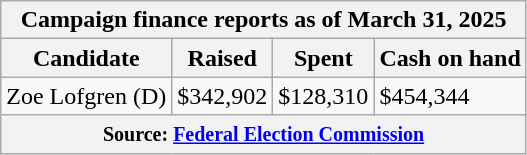<table class="wikitable sortable">
<tr>
<th colspan=4>Campaign finance reports as of March 31, 2025</th>
</tr>
<tr style="text-align:center;">
<th>Candidate</th>
<th>Raised</th>
<th>Spent</th>
<th>Cash on hand</th>
</tr>
<tr>
<td>Zoe Lofgren (D)</td>
<td>$342,902</td>
<td>$128,310</td>
<td>$454,344</td>
</tr>
<tr>
<th colspan="4"><small>Source: <a href='#'>Federal Election Commission</a></small></th>
</tr>
</table>
